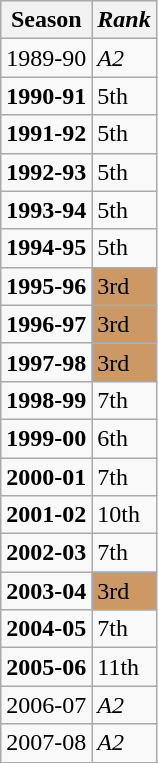<table class="wikitable">
<tr style="background: #efefef">
<th><strong>Season</strong></th>
<th><em>Rank</em></th>
</tr>
<tr>
<td>1989-90</td>
<td><em>A2</em></td>
</tr>
<tr>
<td><strong>1990-91</strong></td>
<td>5th</td>
</tr>
<tr>
<td><strong>1991-92</strong></td>
<td>5th</td>
</tr>
<tr>
<td><strong>1992-93</strong></td>
<td>5th</td>
</tr>
<tr>
<td><strong>1993-94</strong></td>
<td>5th</td>
</tr>
<tr>
<td><strong>1994-95</strong></td>
<td>5th</td>
</tr>
<tr>
<td><strong>1995-96</strong></td>
<td bgcolor=CC9966>3rd</td>
</tr>
<tr>
<td><strong>1996-97</strong></td>
<td bgcolor=CC9966>3rd</td>
</tr>
<tr>
<td><strong>1997-98</strong></td>
<td bgcolor=CC9966>3rd</td>
</tr>
<tr>
<td><strong>1998-99</strong></td>
<td>7th</td>
</tr>
<tr>
<td><strong>1999-00</strong></td>
<td>6th</td>
</tr>
<tr>
<td><strong>2000-01</strong></td>
<td>7th</td>
</tr>
<tr>
<td><strong>2001-02</strong></td>
<td>10th</td>
</tr>
<tr>
<td><strong>2002-03</strong></td>
<td>7th</td>
</tr>
<tr>
<td><strong>2003-04</strong></td>
<td bgcolor=CC9966>3rd</td>
</tr>
<tr>
<td><strong>2004-05</strong></td>
<td>7th</td>
</tr>
<tr>
<td><strong>2005-06</strong></td>
<td>11th</td>
</tr>
<tr>
<td>2006-07</td>
<td><em>A2</em></td>
</tr>
<tr>
<td>2007-08</td>
<td><em>A2</em></td>
</tr>
<tr>
</tr>
</table>
